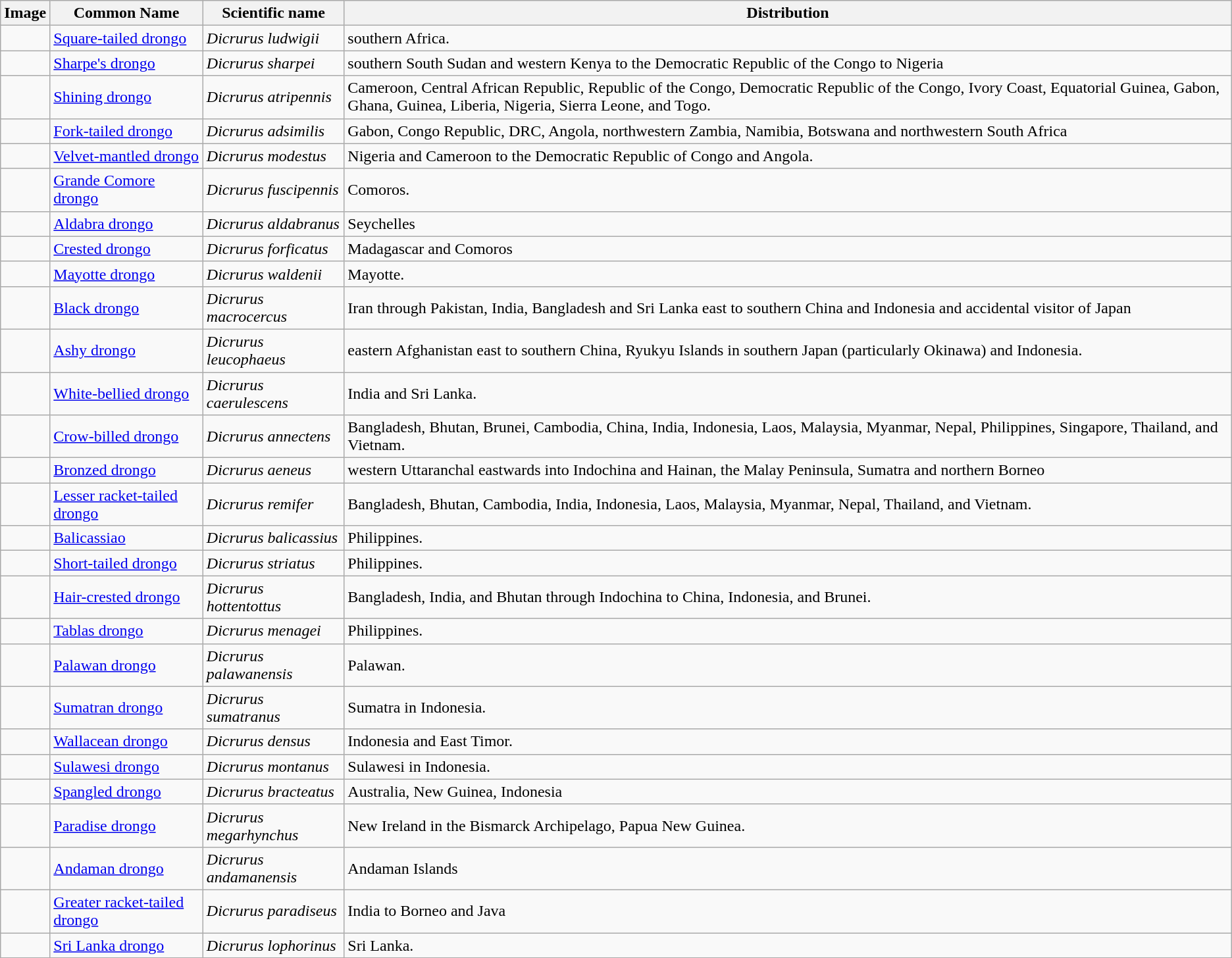<table class="wikitable">
<tr>
<th>Image</th>
<th>Common Name</th>
<th>Scientific name</th>
<th>Distribution</th>
</tr>
<tr>
<td></td>
<td><a href='#'>Square-tailed drongo</a></td>
<td><em>Dicrurus ludwigii</em></td>
<td>southern Africa.</td>
</tr>
<tr>
<td></td>
<td><a href='#'>Sharpe's drongo</a></td>
<td><em>Dicrurus sharpei</em></td>
<td>southern South Sudan and western Kenya to the Democratic Republic of the Congo to Nigeria</td>
</tr>
<tr>
<td></td>
<td><a href='#'>Shining drongo</a></td>
<td><em>Dicrurus atripennis</em></td>
<td>Cameroon, Central African Republic, Republic of the Congo, Democratic Republic of the Congo, Ivory Coast, Equatorial Guinea, Gabon, Ghana, Guinea, Liberia, Nigeria, Sierra Leone, and Togo.</td>
</tr>
<tr>
<td></td>
<td><a href='#'>Fork-tailed drongo</a></td>
<td><em>Dicrurus adsimilis</em></td>
<td>Gabon, Congo Republic, DRC, Angola, northwestern Zambia, Namibia, Botswana and northwestern South Africa</td>
</tr>
<tr>
<td></td>
<td><a href='#'>Velvet-mantled drongo</a></td>
<td><em>Dicrurus modestus</em></td>
<td>Nigeria and Cameroon to the Democratic Republic of Congo and Angola.</td>
</tr>
<tr>
<td></td>
<td><a href='#'>Grande Comore drongo</a></td>
<td><em>Dicrurus fuscipennis</em></td>
<td>Comoros.</td>
</tr>
<tr>
<td></td>
<td><a href='#'>Aldabra drongo</a></td>
<td><em>Dicrurus aldabranus</em></td>
<td>Seychelles</td>
</tr>
<tr>
<td></td>
<td><a href='#'>Crested drongo</a></td>
<td><em>Dicrurus forficatus</em></td>
<td>Madagascar and Comoros</td>
</tr>
<tr>
<td></td>
<td><a href='#'>Mayotte drongo</a></td>
<td><em>Dicrurus waldenii</em></td>
<td>Mayotte.</td>
</tr>
<tr>
<td></td>
<td><a href='#'>Black drongo</a></td>
<td><em>Dicrurus macrocercus</em></td>
<td>Iran through Pakistan, India, Bangladesh and Sri Lanka east to southern China and Indonesia and accidental visitor of Japan</td>
</tr>
<tr>
<td></td>
<td><a href='#'>Ashy drongo</a></td>
<td><em>Dicrurus leucophaeus</em></td>
<td>eastern Afghanistan east to southern China, Ryukyu Islands in southern Japan (particularly Okinawa) and Indonesia.</td>
</tr>
<tr>
<td></td>
<td><a href='#'>White-bellied drongo</a></td>
<td><em>Dicrurus caerulescens</em></td>
<td>India and Sri Lanka.</td>
</tr>
<tr>
<td></td>
<td><a href='#'>Crow-billed drongo</a></td>
<td><em>Dicrurus annectens</em></td>
<td>Bangladesh, Bhutan, Brunei, Cambodia, China, India, Indonesia, Laos, Malaysia, Myanmar, Nepal, Philippines, Singapore, Thailand, and Vietnam.</td>
</tr>
<tr>
<td></td>
<td><a href='#'>Bronzed drongo</a></td>
<td><em>Dicrurus aeneus</em></td>
<td>western Uttaranchal eastwards into Indochina and Hainan, the Malay Peninsula, Sumatra and northern Borneo</td>
</tr>
<tr>
<td></td>
<td><a href='#'>Lesser racket-tailed drongo</a></td>
<td><em>Dicrurus remifer</em></td>
<td>Bangladesh, Bhutan, Cambodia, India, Indonesia, Laos, Malaysia, Myanmar, Nepal, Thailand, and Vietnam.</td>
</tr>
<tr>
<td></td>
<td><a href='#'>Balicassiao</a></td>
<td><em>Dicrurus balicassius</em></td>
<td>Philippines.</td>
</tr>
<tr>
<td></td>
<td><a href='#'>Short-tailed drongo</a></td>
<td><em>Dicrurus striatus</em></td>
<td>Philippines.</td>
</tr>
<tr>
<td></td>
<td><a href='#'>Hair-crested drongo</a></td>
<td><em>Dicrurus hottentottus</em></td>
<td>Bangladesh, India, and Bhutan through Indochina to China, Indonesia, and Brunei.</td>
</tr>
<tr>
<td></td>
<td><a href='#'>Tablas drongo</a></td>
<td><em>Dicrurus menagei</em></td>
<td>Philippines.</td>
</tr>
<tr>
<td></td>
<td><a href='#'>Palawan drongo</a></td>
<td><em>Dicrurus palawanensis</em></td>
<td>Palawan.</td>
</tr>
<tr>
<td></td>
<td><a href='#'>Sumatran drongo</a></td>
<td><em>Dicrurus sumatranus</em></td>
<td>Sumatra in Indonesia.</td>
</tr>
<tr>
<td></td>
<td><a href='#'>Wallacean drongo</a></td>
<td><em>Dicrurus densus</em></td>
<td>Indonesia and East Timor.</td>
</tr>
<tr>
<td></td>
<td><a href='#'>Sulawesi drongo</a></td>
<td><em>Dicrurus montanus</em></td>
<td>Sulawesi in Indonesia.</td>
</tr>
<tr>
<td></td>
<td><a href='#'>Spangled drongo</a></td>
<td><em>Dicrurus bracteatus</em></td>
<td>Australia, New Guinea, Indonesia</td>
</tr>
<tr>
<td></td>
<td><a href='#'>Paradise drongo</a></td>
<td><em>Dicrurus megarhynchus</em></td>
<td>New Ireland in the Bismarck Archipelago, Papua New Guinea.</td>
</tr>
<tr>
<td></td>
<td><a href='#'>Andaman drongo</a></td>
<td><em>Dicrurus andamanensis</em></td>
<td>Andaman Islands</td>
</tr>
<tr>
<td></td>
<td><a href='#'>Greater racket-tailed drongo</a></td>
<td><em>Dicrurus paradiseus</em></td>
<td>India to Borneo and Java</td>
</tr>
<tr>
<td></td>
<td><a href='#'>Sri Lanka drongo</a></td>
<td><em>Dicrurus lophorinus</em></td>
<td>Sri Lanka.</td>
</tr>
<tr>
</tr>
</table>
